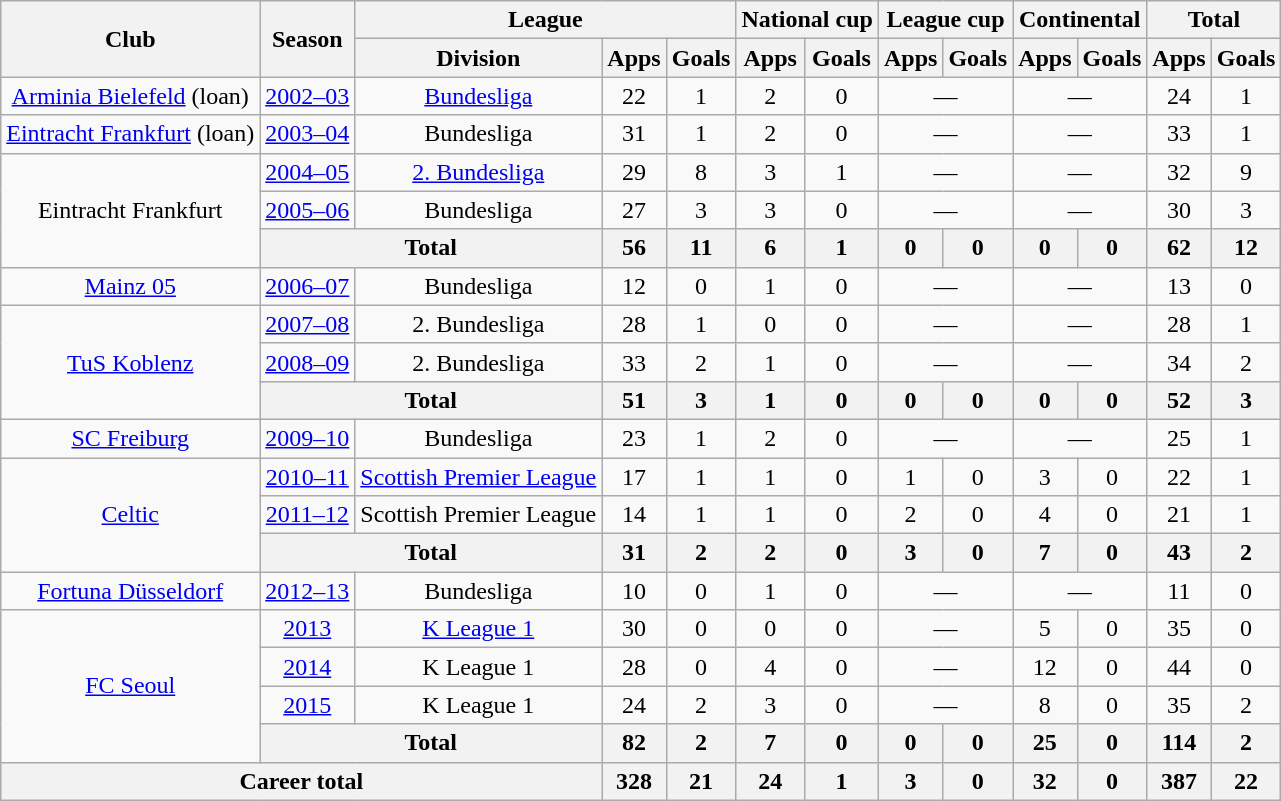<table class="wikitable" style="text-align:center">
<tr>
<th rowspan="2">Club</th>
<th rowspan="2">Season</th>
<th colspan="3">League</th>
<th colspan="2">National cup</th>
<th colspan="2">League cup</th>
<th colspan="2">Continental</th>
<th colspan="2">Total</th>
</tr>
<tr>
<th>Division</th>
<th>Apps</th>
<th>Goals</th>
<th>Apps</th>
<th>Goals</th>
<th>Apps</th>
<th>Goals</th>
<th>Apps</th>
<th>Goals</th>
<th>Apps</th>
<th>Goals</th>
</tr>
<tr>
<td><a href='#'>Arminia Bielefeld</a> (loan)</td>
<td><a href='#'>2002–03</a></td>
<td><a href='#'>Bundesliga</a></td>
<td>22</td>
<td>1</td>
<td>2</td>
<td>0</td>
<td colspan="2">—</td>
<td colspan="2">—</td>
<td>24</td>
<td>1</td>
</tr>
<tr>
<td><a href='#'>Eintracht Frankfurt</a> (loan)</td>
<td><a href='#'>2003–04</a></td>
<td>Bundesliga</td>
<td>31</td>
<td>1</td>
<td>2</td>
<td>0</td>
<td colspan="2">—</td>
<td colspan="2">—</td>
<td>33</td>
<td>1</td>
</tr>
<tr>
<td rowspan="3">Eintracht Frankfurt</td>
<td><a href='#'>2004–05</a></td>
<td><a href='#'>2. Bundesliga</a></td>
<td>29</td>
<td>8</td>
<td>3</td>
<td>1</td>
<td colspan="2">—</td>
<td colspan="2">—</td>
<td>32</td>
<td>9</td>
</tr>
<tr>
<td><a href='#'>2005–06</a></td>
<td>Bundesliga</td>
<td>27</td>
<td>3</td>
<td>3</td>
<td>0</td>
<td colspan="2">—</td>
<td colspan="2">—</td>
<td>30</td>
<td>3</td>
</tr>
<tr>
<th colspan="2">Total</th>
<th>56</th>
<th>11</th>
<th>6</th>
<th>1</th>
<th>0</th>
<th>0</th>
<th>0</th>
<th>0</th>
<th>62</th>
<th>12</th>
</tr>
<tr>
<td><a href='#'>Mainz 05</a></td>
<td><a href='#'>2006–07</a></td>
<td>Bundesliga</td>
<td>12</td>
<td>0</td>
<td>1</td>
<td>0</td>
<td colspan="2">—</td>
<td colspan="2">—</td>
<td>13</td>
<td>0</td>
</tr>
<tr>
<td rowspan="3"><a href='#'>TuS Koblenz</a></td>
<td><a href='#'>2007–08</a></td>
<td>2. Bundesliga</td>
<td>28</td>
<td>1</td>
<td>0</td>
<td>0</td>
<td colspan="2">—</td>
<td colspan="2">—</td>
<td>28</td>
<td>1</td>
</tr>
<tr>
<td><a href='#'>2008–09</a></td>
<td>2. Bundesliga</td>
<td>33</td>
<td>2</td>
<td>1</td>
<td>0</td>
<td colspan="2">—</td>
<td colspan="2">—</td>
<td>34</td>
<td>2</td>
</tr>
<tr>
<th colspan="2">Total</th>
<th>51</th>
<th>3</th>
<th>1</th>
<th>0</th>
<th>0</th>
<th>0</th>
<th>0</th>
<th>0</th>
<th>52</th>
<th>3</th>
</tr>
<tr>
<td><a href='#'>SC Freiburg</a></td>
<td><a href='#'>2009–10</a></td>
<td>Bundesliga</td>
<td>23</td>
<td>1</td>
<td>2</td>
<td>0</td>
<td colspan="2">—</td>
<td colspan="2">—</td>
<td>25</td>
<td>1</td>
</tr>
<tr>
<td rowspan="3"><a href='#'>Celtic</a></td>
<td><a href='#'>2010–11</a></td>
<td><a href='#'>Scottish Premier League</a></td>
<td>17</td>
<td>1</td>
<td>1</td>
<td>0</td>
<td>1</td>
<td>0</td>
<td>3</td>
<td>0</td>
<td>22</td>
<td>1</td>
</tr>
<tr>
<td><a href='#'>2011–12</a></td>
<td>Scottish Premier League</td>
<td>14</td>
<td>1</td>
<td>1</td>
<td>0</td>
<td>2</td>
<td>0</td>
<td>4</td>
<td>0</td>
<td>21</td>
<td>1</td>
</tr>
<tr>
<th colspan="2">Total</th>
<th>31</th>
<th>2</th>
<th>2</th>
<th>0</th>
<th>3</th>
<th>0</th>
<th>7</th>
<th>0</th>
<th>43</th>
<th>2</th>
</tr>
<tr>
<td><a href='#'>Fortuna Düsseldorf</a></td>
<td><a href='#'>2012–13</a></td>
<td>Bundesliga</td>
<td>10</td>
<td>0</td>
<td>1</td>
<td>0</td>
<td colspan="2">—</td>
<td colspan="2">—</td>
<td>11</td>
<td>0</td>
</tr>
<tr>
<td rowspan="4"><a href='#'>FC Seoul</a></td>
<td><a href='#'>2013</a></td>
<td><a href='#'>K League 1</a></td>
<td>30</td>
<td>0</td>
<td>0</td>
<td>0</td>
<td colspan="2">—</td>
<td>5</td>
<td>0</td>
<td>35</td>
<td>0</td>
</tr>
<tr>
<td><a href='#'>2014</a></td>
<td>K League 1</td>
<td>28</td>
<td>0</td>
<td>4</td>
<td>0</td>
<td colspan="2">—</td>
<td>12</td>
<td>0</td>
<td>44</td>
<td>0</td>
</tr>
<tr>
<td><a href='#'>2015</a></td>
<td>K League 1</td>
<td>24</td>
<td>2</td>
<td>3</td>
<td>0</td>
<td colspan="2">—</td>
<td>8</td>
<td>0</td>
<td>35</td>
<td>2</td>
</tr>
<tr>
<th colspan="2">Total</th>
<th>82</th>
<th>2</th>
<th>7</th>
<th>0</th>
<th>0</th>
<th>0</th>
<th>25</th>
<th>0</th>
<th>114</th>
<th>2</th>
</tr>
<tr>
<th colspan="3">Career total</th>
<th>328</th>
<th>21</th>
<th>24</th>
<th>1</th>
<th>3</th>
<th>0</th>
<th>32</th>
<th>0</th>
<th>387</th>
<th>22</th>
</tr>
</table>
